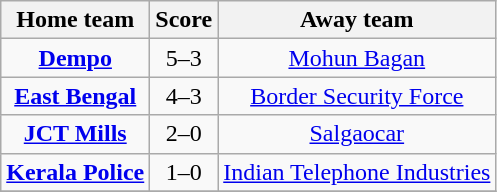<table class="wikitable" style="text-align: center">
<tr>
<th>Home team</th>
<th>Score</th>
<th>Away team</th>
</tr>
<tr>
<td><strong><a href='#'>Dempo</a></strong></td>
<td>5–3</td>
<td><a href='#'>Mohun Bagan</a></td>
</tr>
<tr>
<td><strong><a href='#'>East Bengal</a></strong></td>
<td>4–3</td>
<td><a href='#'>Border Security Force</a></td>
</tr>
<tr>
<td><strong><a href='#'>JCT Mills</a></strong></td>
<td>2–0</td>
<td><a href='#'>Salgaocar</a></td>
</tr>
<tr>
<td><strong><a href='#'>Kerala Police</a></strong></td>
<td>1–0</td>
<td><a href='#'>Indian Telephone Industries</a></td>
</tr>
<tr>
</tr>
</table>
